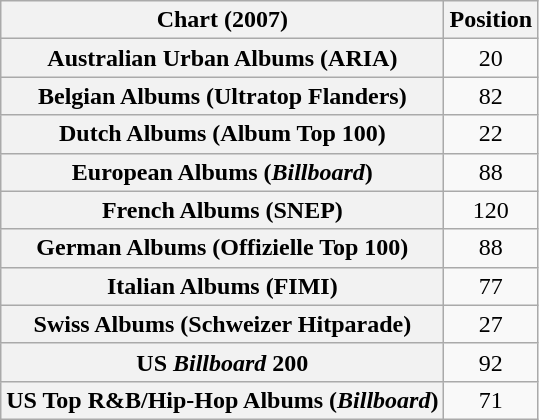<table class="wikitable sortable plainrowheaders" style="text-align:center">
<tr>
<th scope="col">Chart (2007)</th>
<th scope="col">Position</th>
</tr>
<tr>
<th scope="row">Australian Urban Albums (ARIA)</th>
<td>20</td>
</tr>
<tr>
<th scope="row">Belgian Albums (Ultratop Flanders)</th>
<td>82</td>
</tr>
<tr>
<th scope="row">Dutch Albums (Album Top 100)</th>
<td>22</td>
</tr>
<tr>
<th scope="row">European Albums (<em>Billboard</em>)</th>
<td>88</td>
</tr>
<tr>
<th scope="row">French Albums (SNEP)</th>
<td>120</td>
</tr>
<tr>
<th scope="row">German Albums (Offizielle Top 100)</th>
<td>88</td>
</tr>
<tr>
<th scope="row">Italian Albums (FIMI)</th>
<td>77</td>
</tr>
<tr>
<th scope="row">Swiss Albums (Schweizer Hitparade)</th>
<td>27</td>
</tr>
<tr>
<th scope="row">US <em>Billboard</em> 200</th>
<td>92</td>
</tr>
<tr>
<th scope="row">US Top R&B/Hip-Hop Albums (<em>Billboard</em>)</th>
<td>71</td>
</tr>
</table>
